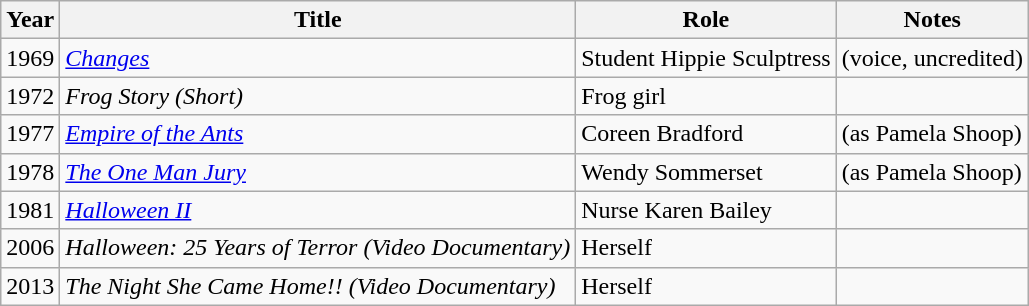<table class=wikitable>
<tr>
<th>Year</th>
<th>Title</th>
<th>Role</th>
<th>Notes</th>
</tr>
<tr>
<td>1969</td>
<td><em><a href='#'>Changes</a></em></td>
<td>Student Hippie Sculptress</td>
<td>(voice, uncredited)</td>
</tr>
<tr>
<td>1972</td>
<td><em>Frog Story (Short)</em></td>
<td>Frog girl</td>
<td></td>
</tr>
<tr>
<td>1977</td>
<td><em><a href='#'>Empire of the Ants</a></em></td>
<td>Coreen Bradford</td>
<td>(as Pamela Shoop)</td>
</tr>
<tr>
<td>1978</td>
<td><em><a href='#'>The One Man Jury</a></em></td>
<td>Wendy Sommerset</td>
<td>(as Pamela Shoop)</td>
</tr>
<tr>
<td>1981</td>
<td><em><a href='#'>Halloween II</a></em></td>
<td>Nurse Karen Bailey</td>
<td></td>
</tr>
<tr>
<td>2006</td>
<td><em>Halloween: 25 Years of Terror (Video Documentary)</em></td>
<td>Herself</td>
<td></td>
</tr>
<tr>
<td>2013</td>
<td><em>The Night She Came Home!! (Video Documentary)</em></td>
<td>Herself</td>
<td></td>
</tr>
</table>
